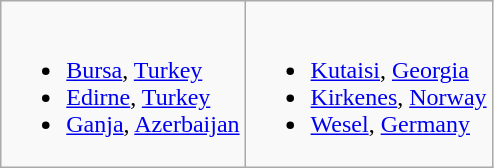<table class="wikitable">
<tr valign="top">
<td><br><ul><li> <a href='#'>Bursa</a>, <a href='#'>Turkey</a></li><li> <a href='#'>Edirne</a>, <a href='#'>Turkey</a></li><li> <a href='#'>Ganja</a>, <a href='#'>Azerbaijan</a></li></ul></td>
<td><br><ul><li> <a href='#'>Kutaisi</a>, <a href='#'>Georgia</a></li><li> <a href='#'>Kirkenes</a>, <a href='#'>Norway</a></li><li> <a href='#'>Wesel</a>, <a href='#'>Germany</a></li></ul></td>
</tr>
</table>
